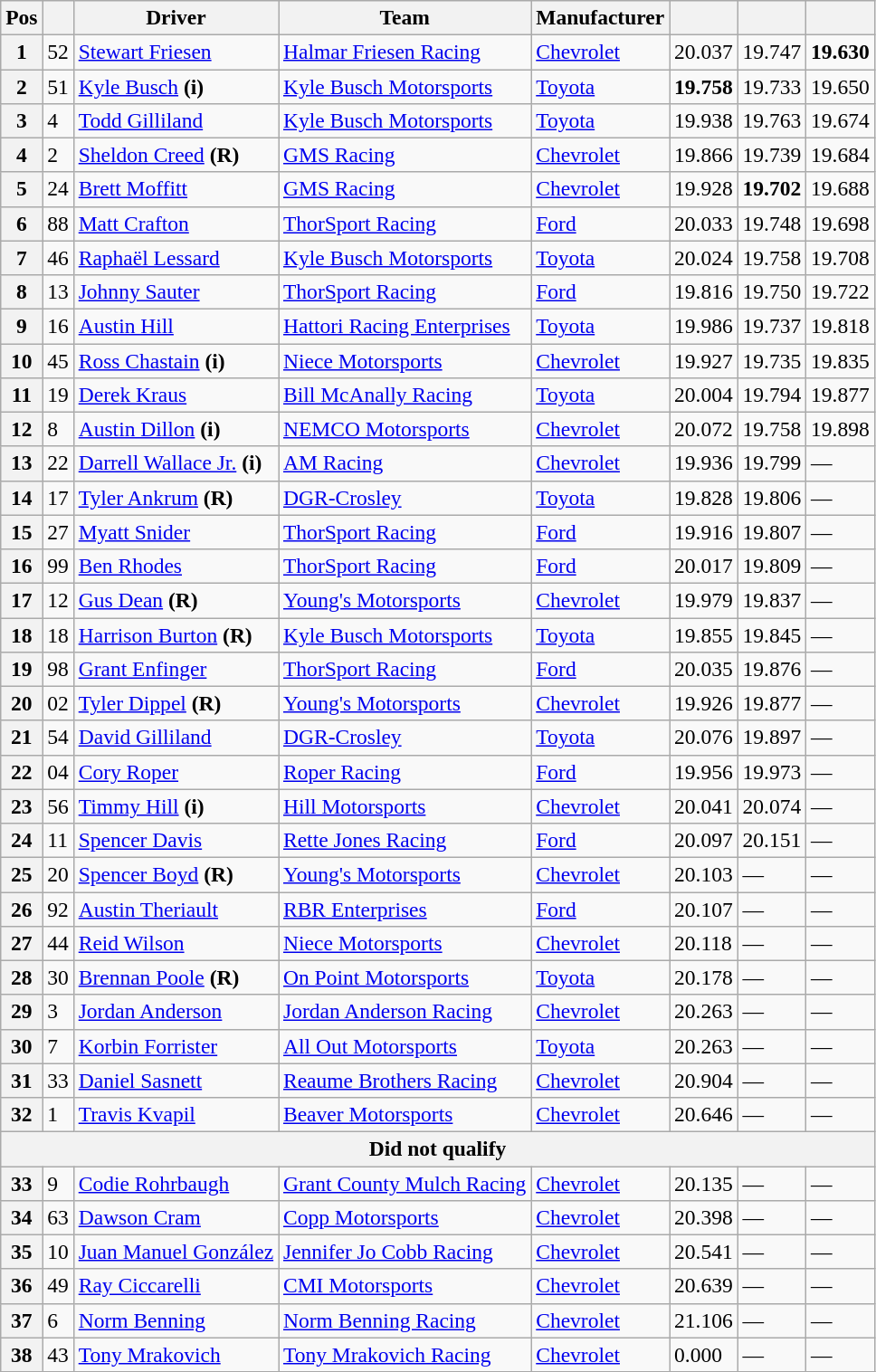<table class="wikitable" style="font-size:98%">
<tr>
<th>Pos</th>
<th></th>
<th>Driver</th>
<th>Team</th>
<th>Manufacturer</th>
<th></th>
<th></th>
<th></th>
</tr>
<tr>
<th>1</th>
<td>52</td>
<td><a href='#'>Stewart Friesen</a></td>
<td><a href='#'>Halmar Friesen Racing</a></td>
<td><a href='#'>Chevrolet</a></td>
<td>20.037</td>
<td>19.747</td>
<td><strong>19.630</strong></td>
</tr>
<tr>
<th>2</th>
<td>51</td>
<td><a href='#'>Kyle Busch</a> <strong>(i)</strong></td>
<td><a href='#'>Kyle Busch Motorsports</a></td>
<td><a href='#'>Toyota</a></td>
<td><strong>19.758</strong></td>
<td>19.733</td>
<td>19.650</td>
</tr>
<tr>
<th>3</th>
<td>4</td>
<td><a href='#'>Todd Gilliland</a></td>
<td><a href='#'>Kyle Busch Motorsports</a></td>
<td><a href='#'>Toyota</a></td>
<td>19.938</td>
<td>19.763</td>
<td>19.674</td>
</tr>
<tr>
<th>4</th>
<td>2</td>
<td><a href='#'>Sheldon Creed</a> <strong>(R)</strong></td>
<td><a href='#'>GMS Racing</a></td>
<td><a href='#'>Chevrolet</a></td>
<td>19.866</td>
<td>19.739</td>
<td>19.684</td>
</tr>
<tr>
<th>5</th>
<td>24</td>
<td><a href='#'>Brett Moffitt</a></td>
<td><a href='#'>GMS Racing</a></td>
<td><a href='#'>Chevrolet</a></td>
<td>19.928</td>
<td><strong>19.702</strong></td>
<td>19.688</td>
</tr>
<tr>
<th>6</th>
<td>88</td>
<td><a href='#'>Matt Crafton</a></td>
<td><a href='#'>ThorSport Racing</a></td>
<td><a href='#'>Ford</a></td>
<td>20.033</td>
<td>19.748</td>
<td>19.698</td>
</tr>
<tr>
<th>7</th>
<td>46</td>
<td><a href='#'>Raphaël Lessard</a></td>
<td><a href='#'>Kyle Busch Motorsports</a></td>
<td><a href='#'>Toyota</a></td>
<td>20.024</td>
<td>19.758</td>
<td>19.708</td>
</tr>
<tr>
<th>8</th>
<td>13</td>
<td><a href='#'>Johnny Sauter</a></td>
<td><a href='#'>ThorSport Racing</a></td>
<td><a href='#'>Ford</a></td>
<td>19.816</td>
<td>19.750</td>
<td>19.722</td>
</tr>
<tr>
<th>9</th>
<td>16</td>
<td><a href='#'>Austin Hill</a></td>
<td><a href='#'>Hattori Racing Enterprises</a></td>
<td><a href='#'>Toyota</a></td>
<td>19.986</td>
<td>19.737</td>
<td>19.818</td>
</tr>
<tr>
<th>10</th>
<td>45</td>
<td><a href='#'>Ross Chastain</a> <strong>(i)</strong></td>
<td><a href='#'>Niece Motorsports</a></td>
<td><a href='#'>Chevrolet</a></td>
<td>19.927</td>
<td>19.735</td>
<td>19.835</td>
</tr>
<tr>
<th>11</th>
<td>19</td>
<td><a href='#'>Derek Kraus</a></td>
<td><a href='#'>Bill McAnally Racing</a></td>
<td><a href='#'>Toyota</a></td>
<td>20.004</td>
<td>19.794</td>
<td>19.877</td>
</tr>
<tr>
<th>12</th>
<td>8</td>
<td><a href='#'>Austin Dillon</a> <strong>(i)</strong></td>
<td><a href='#'>NEMCO Motorsports</a></td>
<td><a href='#'>Chevrolet</a></td>
<td>20.072</td>
<td>19.758</td>
<td>19.898</td>
</tr>
<tr>
<th>13</th>
<td>22</td>
<td><a href='#'>Darrell Wallace Jr.</a> <strong>(i)</strong></td>
<td><a href='#'>AM Racing</a></td>
<td><a href='#'>Chevrolet</a></td>
<td>19.936</td>
<td>19.799</td>
<td>—</td>
</tr>
<tr>
<th>14</th>
<td>17</td>
<td><a href='#'>Tyler Ankrum</a> <strong>(R)</strong></td>
<td><a href='#'>DGR-Crosley</a></td>
<td><a href='#'>Toyota</a></td>
<td>19.828</td>
<td>19.806</td>
<td>—</td>
</tr>
<tr>
<th>15</th>
<td>27</td>
<td><a href='#'>Myatt Snider</a></td>
<td><a href='#'>ThorSport Racing</a></td>
<td><a href='#'>Ford</a></td>
<td>19.916</td>
<td>19.807</td>
<td>—</td>
</tr>
<tr>
<th>16</th>
<td>99</td>
<td><a href='#'>Ben Rhodes</a></td>
<td><a href='#'>ThorSport Racing</a></td>
<td><a href='#'>Ford</a></td>
<td>20.017</td>
<td>19.809</td>
<td>—</td>
</tr>
<tr>
<th>17</th>
<td>12</td>
<td><a href='#'>Gus Dean</a> <strong>(R)</strong></td>
<td><a href='#'>Young's Motorsports</a></td>
<td><a href='#'>Chevrolet</a></td>
<td>19.979</td>
<td>19.837</td>
<td>—</td>
</tr>
<tr>
<th>18</th>
<td>18</td>
<td><a href='#'>Harrison Burton</a> <strong>(R)</strong></td>
<td><a href='#'>Kyle Busch Motorsports</a></td>
<td><a href='#'>Toyota</a></td>
<td>19.855</td>
<td>19.845</td>
<td>—</td>
</tr>
<tr>
<th>19</th>
<td>98</td>
<td><a href='#'>Grant Enfinger</a></td>
<td><a href='#'>ThorSport Racing</a></td>
<td><a href='#'>Ford</a></td>
<td>20.035</td>
<td>19.876</td>
<td>—</td>
</tr>
<tr>
<th>20</th>
<td>02</td>
<td><a href='#'>Tyler Dippel</a> <strong>(R)</strong></td>
<td><a href='#'>Young's Motorsports</a></td>
<td><a href='#'>Chevrolet</a></td>
<td>19.926</td>
<td>19.877</td>
<td>—</td>
</tr>
<tr>
<th>21</th>
<td>54</td>
<td><a href='#'>David Gilliland</a></td>
<td><a href='#'>DGR-Crosley</a></td>
<td><a href='#'>Toyota</a></td>
<td>20.076</td>
<td>19.897</td>
<td>—</td>
</tr>
<tr>
<th>22</th>
<td>04</td>
<td><a href='#'>Cory Roper</a></td>
<td><a href='#'>Roper Racing</a></td>
<td><a href='#'>Ford</a></td>
<td>19.956</td>
<td>19.973</td>
<td>—</td>
</tr>
<tr>
<th>23</th>
<td>56</td>
<td><a href='#'>Timmy Hill</a> <strong>(i)</strong></td>
<td><a href='#'>Hill Motorsports</a></td>
<td><a href='#'>Chevrolet</a></td>
<td>20.041</td>
<td>20.074</td>
<td>—</td>
</tr>
<tr>
<th>24</th>
<td>11</td>
<td><a href='#'>Spencer Davis</a></td>
<td><a href='#'>Rette Jones Racing</a></td>
<td><a href='#'>Ford</a></td>
<td>20.097</td>
<td>20.151</td>
<td>—</td>
</tr>
<tr>
<th>25</th>
<td>20</td>
<td><a href='#'>Spencer Boyd</a> <strong>(R)</strong></td>
<td><a href='#'>Young's Motorsports</a></td>
<td><a href='#'>Chevrolet</a></td>
<td>20.103</td>
<td>—</td>
<td>—</td>
</tr>
<tr>
<th>26</th>
<td>92</td>
<td><a href='#'>Austin Theriault</a></td>
<td><a href='#'>RBR Enterprises</a></td>
<td><a href='#'>Ford</a></td>
<td>20.107</td>
<td>—</td>
<td>—</td>
</tr>
<tr>
<th>27</th>
<td>44</td>
<td><a href='#'>Reid Wilson</a></td>
<td><a href='#'>Niece Motorsports</a></td>
<td><a href='#'>Chevrolet</a></td>
<td>20.118</td>
<td>—</td>
<td>—</td>
</tr>
<tr>
<th>28</th>
<td>30</td>
<td><a href='#'>Brennan Poole</a> <strong>(R)</strong></td>
<td><a href='#'>On Point Motorsports</a></td>
<td><a href='#'>Toyota</a></td>
<td>20.178</td>
<td>—</td>
<td>—</td>
</tr>
<tr>
<th>29</th>
<td>3</td>
<td><a href='#'>Jordan Anderson</a></td>
<td><a href='#'>Jordan Anderson Racing</a></td>
<td><a href='#'>Chevrolet</a></td>
<td>20.263</td>
<td>—</td>
<td>—</td>
</tr>
<tr>
<th>30</th>
<td>7</td>
<td><a href='#'>Korbin Forrister</a></td>
<td><a href='#'>All Out Motorsports</a></td>
<td><a href='#'>Toyota</a></td>
<td>20.263</td>
<td>—</td>
<td>—</td>
</tr>
<tr>
<th>31</th>
<td>33</td>
<td><a href='#'>Daniel Sasnett</a></td>
<td><a href='#'>Reaume Brothers Racing</a></td>
<td><a href='#'>Chevrolet</a></td>
<td>20.904</td>
<td>—</td>
<td>—</td>
</tr>
<tr>
<th>32</th>
<td>1</td>
<td><a href='#'>Travis Kvapil</a></td>
<td><a href='#'>Beaver Motorsports</a></td>
<td><a href='#'>Chevrolet</a></td>
<td>20.646</td>
<td>—</td>
<td>—</td>
</tr>
<tr>
<th colspan="8">Did not qualify</th>
</tr>
<tr>
<th>33</th>
<td>9</td>
<td><a href='#'>Codie Rohrbaugh</a></td>
<td><a href='#'>Grant County Mulch Racing</a></td>
<td><a href='#'>Chevrolet</a></td>
<td>20.135</td>
<td>—</td>
<td>—</td>
</tr>
<tr>
<th>34</th>
<td>63</td>
<td><a href='#'>Dawson Cram</a></td>
<td><a href='#'>Copp Motorsports</a></td>
<td><a href='#'>Chevrolet</a></td>
<td>20.398</td>
<td>—</td>
<td>—</td>
</tr>
<tr>
<th>35</th>
<td>10</td>
<td><a href='#'>Juan Manuel González</a></td>
<td><a href='#'>Jennifer Jo Cobb Racing</a></td>
<td><a href='#'>Chevrolet</a></td>
<td>20.541</td>
<td>—</td>
<td>—</td>
</tr>
<tr>
<th>36</th>
<td>49</td>
<td><a href='#'>Ray Ciccarelli</a></td>
<td><a href='#'>CMI Motorsports</a></td>
<td><a href='#'>Chevrolet</a></td>
<td>20.639</td>
<td>—</td>
<td>—</td>
</tr>
<tr>
<th>37</th>
<td>6</td>
<td><a href='#'>Norm Benning</a></td>
<td><a href='#'>Norm Benning Racing</a></td>
<td><a href='#'>Chevrolet</a></td>
<td>21.106</td>
<td>—</td>
<td>—</td>
</tr>
<tr>
<th>38</th>
<td>43</td>
<td><a href='#'>Tony Mrakovich</a></td>
<td><a href='#'>Tony Mrakovich Racing</a></td>
<td><a href='#'>Chevrolet</a></td>
<td>0.000</td>
<td>—</td>
<td>—</td>
</tr>
<tr>
</tr>
</table>
